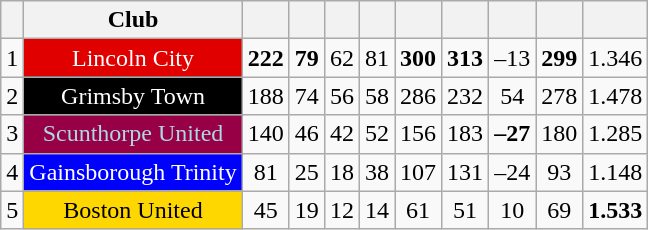<table class="wikitable sortable" style="text-align:center">
<tr>
<th></th>
<th>Club</th>
<th></th>
<th></th>
<th></th>
<th></th>
<th></th>
<th></th>
<th></th>
<th></th>
<th></th>
</tr>
<tr>
<td>1</td>
<td style="background:#E00000; color:white">Lincoln City</td>
<td><strong>222</strong></td>
<td><strong>79</strong></td>
<td>62</td>
<td>81</td>
<td><strong>300</strong></td>
<td><strong>313</strong></td>
<td>–13</td>
<td><strong>299</strong></td>
<td>1.346</td>
</tr>
<tr>
<td>2</td>
<td style="background:#000000; color:white">Grimsby Town</td>
<td>188</td>
<td>74</td>
<td>56</td>
<td>58</td>
<td>286</td>
<td>232</td>
<td>54</td>
<td>278</td>
<td>1.478</td>
</tr>
<tr>
<td>3</td>
<td style="background:#970045; color:#ADD8E6">Scunthorpe United</td>
<td>140</td>
<td>46</td>
<td>42</td>
<td>52</td>
<td>156</td>
<td>183</td>
<td><strong>–27</strong></td>
<td>180</td>
<td>1.285</td>
</tr>
<tr>
<td>4</td>
<td style="background:#0000FF; color:white">Gainsborough Trinity</td>
<td>81</td>
<td>25</td>
<td>18</td>
<td>38</td>
<td>107</td>
<td>131</td>
<td>–24</td>
<td>93</td>
<td>1.148</td>
</tr>
<tr>
<td>5</td>
<td style="background:#FFD700; color:black">Boston United</td>
<td>45</td>
<td>19</td>
<td>12</td>
<td>14</td>
<td>61</td>
<td>51</td>
<td>10</td>
<td>69</td>
<td><strong>1.533</strong></td>
</tr>
</table>
